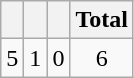<table class="wikitable">
<tr>
<th></th>
<th></th>
<th></th>
<th>Total</th>
</tr>
<tr style="text-align:center;">
<td>5</td>
<td>1</td>
<td>0</td>
<td>6</td>
</tr>
</table>
